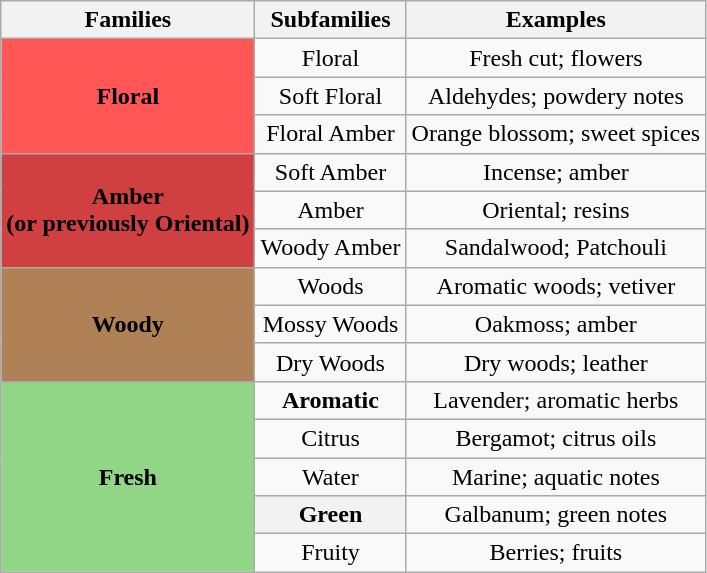<table class="wikitable" style="text-align:center">
<tr>
<th>Families</th>
<th>Subfamilies</th>
<th>Examples</th>
</tr>
<tr>
<th rowspan=3 style="background:#ff5656;">Floral</th>
<td>Floral</td>
<td>Fresh cut; flowers</td>
</tr>
<tr>
<td>Soft Floral</td>
<td>Aldehydes; powdery notes</td>
</tr>
<tr>
<td>Floral Amber</td>
<td>Orange blossom; sweet spices</td>
</tr>
<tr>
<th rowspan=3 style="background:#d04040;">Amber<br>(or previously Oriental)</th>
<td>Soft Amber</td>
<td>Incense; amber</td>
</tr>
<tr>
<td>Amber</td>
<td>Oriental; resins</td>
</tr>
<tr>
<td>Woody Amber</td>
<td>Sandalwood; Patchouli</td>
</tr>
<tr>
<th rowspan="3" style="background:#b08056;">Woody</th>
<td>Woods</td>
<td>Aromatic woods; vetiver</td>
</tr>
<tr>
<td>Mossy Woods</td>
<td>Oakmoss; amber</td>
</tr>
<tr>
<td>Dry Woods</td>
<td>Dry woods; leather</td>
</tr>
<tr>
<th rowspan="5" style="background:#90d686;">Fresh</th>
<td><strong>Aromatic</strong></td>
<td>Lavender; aromatic herbs</td>
</tr>
<tr>
<td>Citrus</td>
<td>Bergamot; citrus oils</td>
</tr>
<tr>
<td>Water</td>
<td>Marine; aquatic notes</td>
</tr>
<tr>
<th>Green</th>
<td>Galbanum; green notes</td>
</tr>
<tr>
<td>Fruity</td>
<td>Berries; fruits</td>
</tr>
</table>
